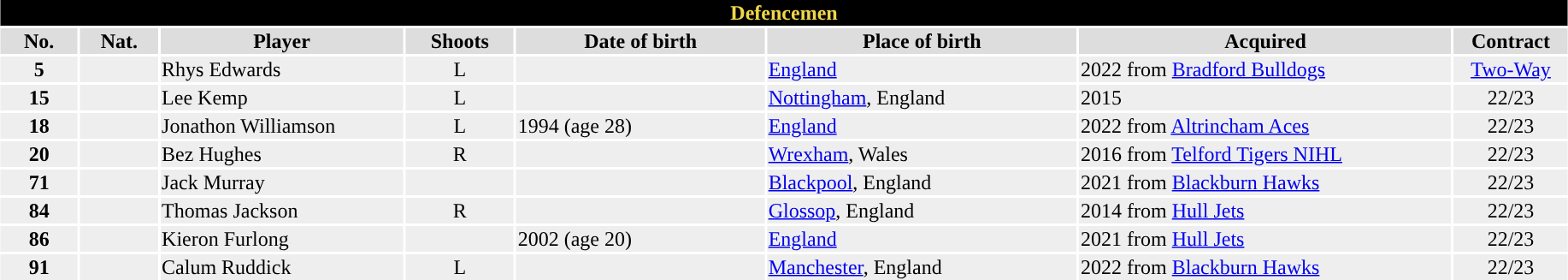<table class="toccolours"  style="width:97%; clear:both; margin:1.5em auto; text-align:center;">
<tr style="background:#ddd;">
<th colspan="11" style="background:black; color:#f0d648;”">Defencemen</th>
</tr>
<tr style="background:#ddd;">
<th width=5%>No.</th>
<th width=5%>Nat.</th>
<th !width=22%>Player</th>
<th width=7%>Shoots</th>
<th width=16%>Date of birth</th>
<th width=20%>Place of birth</th>
<th width=24%>Acquired</th>
<td><strong>Contract</strong></td>
</tr>
<tr style="background:#eee;">
<td><strong>5</strong></td>
<td></td>
<td align=left>Rhys Edwards</td>
<td>L</td>
<td align=left></td>
<td align=left><a href='#'>England</a></td>
<td align=left>2022 from <a href='#'>Bradford Bulldogs</a></td>
<td><a href='#'>Two-Way</a></td>
</tr>
<tr style="background:#eee;">
<td><strong>15</strong></td>
<td></td>
<td align=left>Lee Kemp</td>
<td>L</td>
<td align=left></td>
<td align=left><a href='#'>Nottingham</a>, England</td>
<td align=left>2015</td>
<td>22/23</td>
</tr>
<tr style="background:#eee;">
<td><strong>18</strong></td>
<td></td>
<td align=left>Jonathon Williamson</td>
<td>L</td>
<td align=left>1994 (age 28)</td>
<td align=left><a href='#'>England</a></td>
<td align=left>2022 from <a href='#'>Altrincham Aces</a></td>
<td>22/23</td>
</tr>
<tr style="background:#eee;">
<td><strong>20</strong></td>
<td></td>
<td align=left>Bez Hughes</td>
<td>R</td>
<td align=left></td>
<td align=left><a href='#'>Wrexham</a>, Wales</td>
<td align=left>2016 from <a href='#'>Telford Tigers NIHL</a></td>
<td>22/23</td>
</tr>
<tr style="background:#eee;">
<td><strong>71</strong></td>
<td></td>
<td align=left>Jack Murray</td>
<td></td>
<td align=left></td>
<td align=left><a href='#'>Blackpool</a>, England</td>
<td align=left>2021 from <a href='#'>Blackburn Hawks</a></td>
<td>22/23</td>
</tr>
<tr style="background:#eee;">
<td><strong>84</strong></td>
<td></td>
<td align=left>Thomas Jackson</td>
<td>R</td>
<td align=left></td>
<td align=left><a href='#'>Glossop</a>, England</td>
<td align=left>2014 from <a href='#'>Hull Jets</a></td>
<td>22/23</td>
</tr>
<tr style="background:#eee;">
<td><strong>86</strong></td>
<td></td>
<td align=left>Kieron Furlong</td>
<td></td>
<td align=left>2002 (age 20)</td>
<td align=left><a href='#'>England</a></td>
<td align=left>2021 from <a href='#'>Hull Jets</a></td>
<td>22/23</td>
</tr>
<tr style="background:#eee;">
<td><strong>91</strong></td>
<td></td>
<td align=left>Calum Ruddick</td>
<td>L</td>
<td align=left></td>
<td align=left><a href='#'>Manchester</a>, England</td>
<td align=left>2022 from <a href='#'>Blackburn Hawks</a></td>
<td>22/23</td>
</tr>
</table>
